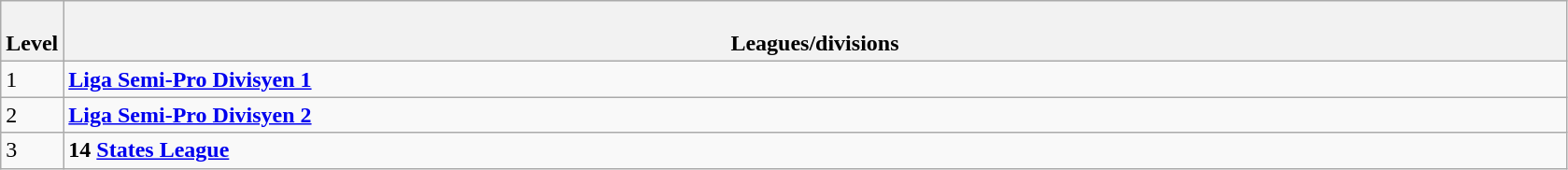<table class="wikitable" style="text-align: centre;">
<tr>
<th colspan="1" width="4%"><br>Level</th>
<th colspan="2" width="96%"><br>Leagues/divisions</th>
</tr>
<tr>
<td>1</td>
<td><strong><a href='#'>Liga Semi-Pro Divisyen 1</a></strong></td>
</tr>
<tr>
<td>2</td>
<td><strong><a href='#'>Liga Semi-Pro Divisyen 2</a></strong></td>
</tr>
<tr>
<td>3</td>
<td><strong>14 <a href='#'>States League</a></strong></td>
</tr>
</table>
